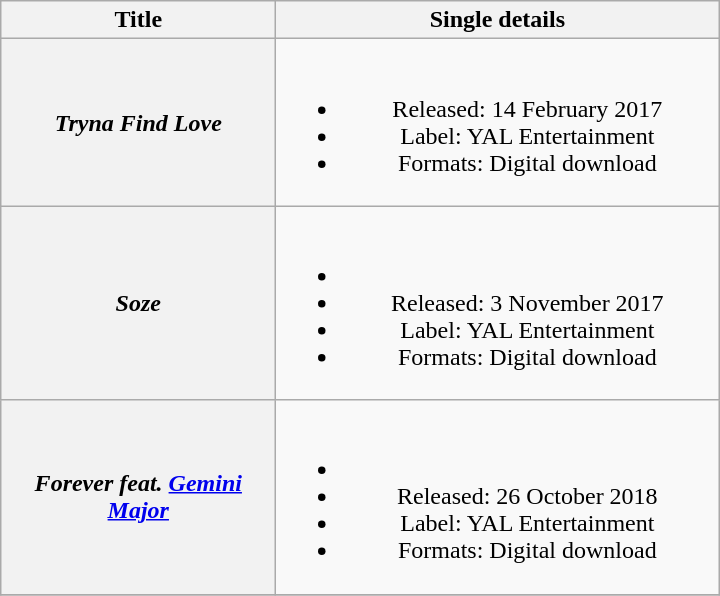<table style="text-align:center;" class="wikitable plainrowheaders">
<tr>
<th style="width:11em;" scope="col">Title</th>
<th style="width:18em;" scope="col">Single details</th>
</tr>
<tr>
<th scope="row"><em>Tryna Find Love</em></th>
<td><br><ul><li>Released: 14 February 2017</li><li>Label: YAL Entertainment</li><li>Formats: Digital download</li></ul></td>
</tr>
<tr>
<th scope="row"><em>Soze</em></th>
<td><br><ul><li></li><li>Released: 3 November 2017</li><li>Label: YAL Entertainment</li><li>Formats:  Digital download</li></ul></td>
</tr>
<tr>
<th scope="row"><em>Forever feat. <a href='#'>Gemini Major</a></em></th>
<td><br><ul><li></li><li>Released: 26 October 2018</li><li>Label: YAL Entertainment</li><li>Formats: Digital download</li></ul></td>
</tr>
<tr>
</tr>
</table>
